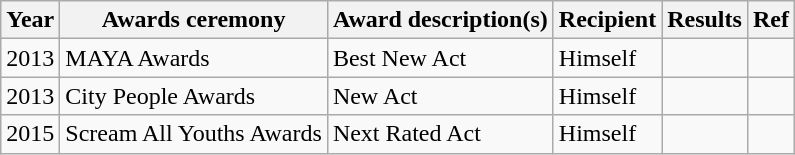<table class="wikitable">
<tr>
<th>Year</th>
<th>Awards ceremony</th>
<th>Award description(s)</th>
<th>Recipient</th>
<th>Results</th>
<th>Ref</th>
</tr>
<tr>
<td>2013</td>
<td>MAYA Awards</td>
<td>Best New Act</td>
<td>Himself</td>
<td></td>
<td></td>
</tr>
<tr>
<td>2013</td>
<td>City People Awards</td>
<td>New Act</td>
<td>Himself</td>
<td></td>
<td></td>
</tr>
<tr>
<td>2015</td>
<td>Scream All Youths Awards</td>
<td>Next Rated Act</td>
<td>Himself</td>
<td></td>
<td></td>
</tr>
</table>
